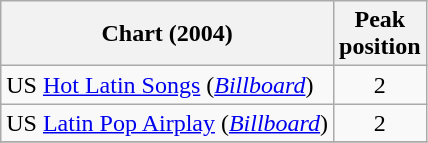<table class="wikitable">
<tr>
<th align="left">Chart (2004)</th>
<th align="left">Peak<br>position</th>
</tr>
<tr>
<td align="left">US <a href='#'>Hot Latin Songs</a> (<em><a href='#'>Billboard</a></em>)</td>
<td align="center">2</td>
</tr>
<tr>
<td align="left">US <a href='#'>Latin Pop Airplay</a> (<a href='#'><em>Billboard</em></a>)</td>
<td style="text-align:center;">2</td>
</tr>
<tr>
</tr>
</table>
